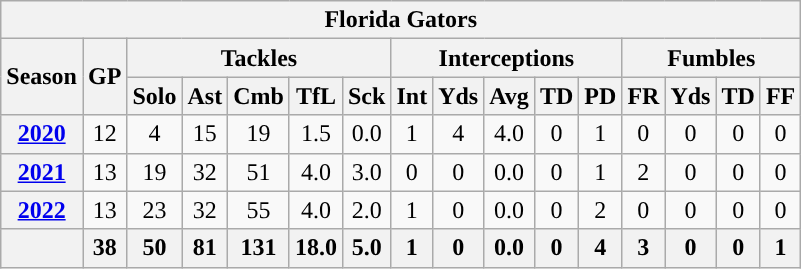<table class="wikitable" style="text-align:center;">
<tr>
<th colspan="16">Florida Gators</th>
</tr>
<tr>
<th rowspan="2">Season</th>
<th rowspan="2">GP</th>
<th colspan="5">Tackles</th>
<th colspan="5">Interceptions</th>
<th colspan="4">Fumbles</th>
</tr>
<tr>
<th>Solo</th>
<th>Ast</th>
<th>Cmb</th>
<th>TfL</th>
<th>Sck</th>
<th>Int</th>
<th>Yds</th>
<th>Avg</th>
<th>TD</th>
<th>PD</th>
<th>FR</th>
<th>Yds</th>
<th>TD</th>
<th>FF</th>
</tr>
<tr>
<th><a href='#'>2020</a></th>
<td>12</td>
<td>4</td>
<td>15</td>
<td>19</td>
<td>1.5</td>
<td>0.0</td>
<td>1</td>
<td>4</td>
<td>4.0</td>
<td>0</td>
<td>1</td>
<td>0</td>
<td>0</td>
<td>0</td>
<td>0</td>
</tr>
<tr>
<th><a href='#'>2021</a></th>
<td>13</td>
<td>19</td>
<td>32</td>
<td>51</td>
<td>4.0</td>
<td>3.0</td>
<td>0</td>
<td>0</td>
<td>0.0</td>
<td>0</td>
<td>1</td>
<td>2</td>
<td>0</td>
<td>0</td>
<td>0</td>
</tr>
<tr>
<th><a href='#'>2022</a></th>
<td>13</td>
<td>23</td>
<td>32</td>
<td>55</td>
<td>4.0</td>
<td>2.0</td>
<td>1</td>
<td>0</td>
<td>0.0</td>
<td>0</td>
<td>2</td>
<td>0</td>
<td>0</td>
<td>0</td>
<td>0</td>
</tr>
<tr>
<th></th>
<th>38</th>
<th>50</th>
<th>81</th>
<th>131</th>
<th>18.0</th>
<th>5.0</th>
<th>1</th>
<th>0</th>
<th>0.0</th>
<th>0</th>
<th>4</th>
<th>3</th>
<th>0</th>
<th>0</th>
<th>1</th>
</tr>
</table>
